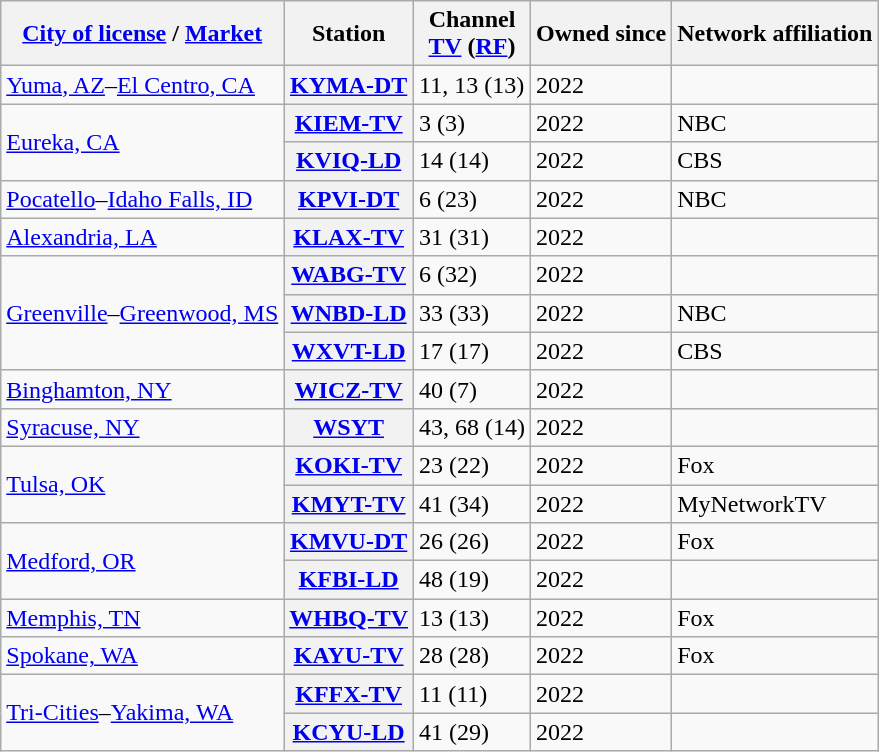<table class="wikitable">
<tr>
<th><a href='#'>City of license</a> / <a href='#'>Market</a></th>
<th>Station</th>
<th>Channel<br><a href='#'>TV</a> (<a href='#'>RF</a>)</th>
<th>Owned since</th>
<th>Network affiliation</th>
</tr>
<tr>
<td><a href='#'>Yuma, AZ</a>–<a href='#'>El Centro, CA</a></td>
<th><a href='#'>KYMA-DT</a></th>
<td>11, 13 (13)</td>
<td>2022</td>
<td></td>
</tr>
<tr>
<td rowspan="2"><a href='#'>Eureka, CA</a></td>
<th><a href='#'>KIEM-TV</a></th>
<td>3 (3)</td>
<td>2022</td>
<td>NBC</td>
</tr>
<tr>
<th><a href='#'>KVIQ-LD</a></th>
<td>14 (14)</td>
<td>2022</td>
<td>CBS</td>
</tr>
<tr>
<td><a href='#'>Pocatello</a>–<a href='#'>Idaho Falls, ID</a></td>
<th><a href='#'>KPVI-DT</a></th>
<td>6 (23)</td>
<td>2022</td>
<td>NBC</td>
</tr>
<tr>
<td><a href='#'>Alexandria, LA</a></td>
<th><a href='#'>KLAX-TV</a></th>
<td>31 (31)</td>
<td>2022</td>
<td></td>
</tr>
<tr>
<td rowspan="3"><a href='#'>Greenville</a>–<a href='#'>Greenwood, MS</a></td>
<th><a href='#'>WABG-TV</a></th>
<td>6 (32)</td>
<td>2022</td>
<td></td>
</tr>
<tr>
<th><a href='#'>WNBD-LD</a></th>
<td>33 (33)</td>
<td>2022</td>
<td>NBC</td>
</tr>
<tr>
<th><a href='#'>WXVT-LD</a></th>
<td>17 (17)</td>
<td>2022</td>
<td>CBS</td>
</tr>
<tr>
<td><a href='#'>Binghamton, NY</a></td>
<th><a href='#'>WICZ-TV</a></th>
<td>40 (7)</td>
<td>2022</td>
<td></td>
</tr>
<tr>
<td><a href='#'>Syracuse, NY</a></td>
<th><a href='#'>WSYT</a></th>
<td>43, 68 (14)</td>
<td>2022</td>
<td></td>
</tr>
<tr>
<td rowspan="2"><a href='#'>Tulsa, OK</a></td>
<th><a href='#'>KOKI-TV</a></th>
<td>23 (22)</td>
<td>2022</td>
<td>Fox</td>
</tr>
<tr>
<th><a href='#'>KMYT-TV</a></th>
<td>41 (34)</td>
<td>2022</td>
<td>MyNetworkTV</td>
</tr>
<tr>
<td rowspan=2><a href='#'>Medford, OR</a></td>
<th><a href='#'>KMVU-DT</a></th>
<td>26 (26)</td>
<td>2022</td>
<td>Fox</td>
</tr>
<tr>
<th><a href='#'>KFBI-LD</a></th>
<td>48 (19)</td>
<td>2022</td>
<td></td>
</tr>
<tr>
<td><a href='#'>Memphis, TN</a></td>
<th><a href='#'>WHBQ-TV</a></th>
<td>13 (13)</td>
<td>2022</td>
<td>Fox</td>
</tr>
<tr>
<td><a href='#'>Spokane, WA</a></td>
<th><a href='#'>KAYU-TV</a></th>
<td>28 (28)</td>
<td>2022</td>
<td>Fox</td>
</tr>
<tr>
<td rowspan=2><a href='#'>Tri-Cities</a>–<a href='#'>Yakima, WA</a></td>
<th><a href='#'>KFFX-TV</a></th>
<td>11 (11)</td>
<td>2022</td>
<td></td>
</tr>
<tr>
<th><a href='#'>KCYU-LD</a></th>
<td>41 (29)</td>
<td>2022</td>
<td></td>
</tr>
</table>
